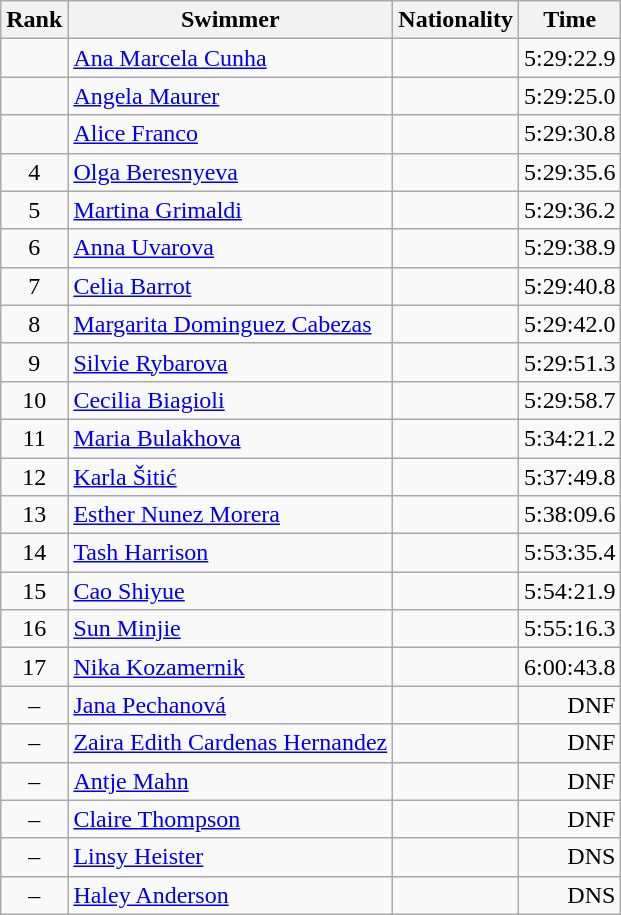<table class="wikitable" border="1" style="text-align:center">
<tr>
<th>Rank</th>
<th>Swimmer</th>
<th>Nationality</th>
<th>Time</th>
</tr>
<tr>
<td></td>
<td align=left><a href='#'>Ana Marcela Cunha</a></td>
<td align=left></td>
<td align=right>5:29:22.9</td>
</tr>
<tr>
<td></td>
<td align=left><a href='#'>Angela Maurer</a></td>
<td align=left></td>
<td align=right>5:29:25.0</td>
</tr>
<tr>
<td></td>
<td align=left><a href='#'>Alice Franco</a></td>
<td align=left></td>
<td align=right>5:29:30.8</td>
</tr>
<tr>
<td>4</td>
<td align=left><a href='#'>Olga Beresnyeva</a></td>
<td align=left></td>
<td align=right>5:29:35.6</td>
</tr>
<tr>
<td>5</td>
<td align=left><a href='#'>Martina Grimaldi</a></td>
<td align=left></td>
<td align=right>5:29:36.2</td>
</tr>
<tr>
<td>6</td>
<td align=left><a href='#'>Anna Uvarova</a></td>
<td align=left></td>
<td align=right>5:29:38.9</td>
</tr>
<tr>
<td>7</td>
<td align=left><a href='#'>Celia Barrot</a></td>
<td align=left></td>
<td align=right>5:29:40.8</td>
</tr>
<tr>
<td>8</td>
<td align=left><a href='#'>Margarita Dominguez Cabezas</a></td>
<td align=left></td>
<td align=right>5:29:42.0</td>
</tr>
<tr>
<td>9</td>
<td align=left><a href='#'>Silvie Rybarova</a></td>
<td align=left></td>
<td align=right>5:29:51.3</td>
</tr>
<tr>
<td>10</td>
<td align=left><a href='#'>Cecilia Biagioli</a></td>
<td align=left></td>
<td align=right>5:29:58.7</td>
</tr>
<tr>
<td>11</td>
<td align=left><a href='#'>Maria Bulakhova</a></td>
<td align=left></td>
<td align=right>5:34:21.2</td>
</tr>
<tr>
<td>12</td>
<td align=left><a href='#'>Karla Šitić</a></td>
<td align=left></td>
<td align=right>5:37:49.8</td>
</tr>
<tr>
<td>13</td>
<td align=left><a href='#'>Esther Nunez Morera</a></td>
<td align=left></td>
<td align=right>5:38:09.6</td>
</tr>
<tr>
<td>14</td>
<td align=left><a href='#'>Tash Harrison</a></td>
<td align=left></td>
<td align=right>5:53:35.4</td>
</tr>
<tr>
<td>15</td>
<td align=left><a href='#'>Cao Shiyue</a></td>
<td align=left></td>
<td align=right>5:54:21.9</td>
</tr>
<tr>
<td>16</td>
<td align=left><a href='#'>Sun Minjie</a></td>
<td align=left></td>
<td align=right>5:55:16.3</td>
</tr>
<tr>
<td>17</td>
<td align=left><a href='#'>Nika Kozamernik</a></td>
<td align=left></td>
<td align=right>6:00:43.8</td>
</tr>
<tr>
<td>–</td>
<td align=left><a href='#'>Jana Pechanová</a></td>
<td align=left></td>
<td align=right>DNF</td>
</tr>
<tr>
<td>–</td>
<td align=left><a href='#'>Zaira Edith Cardenas Hernandez</a></td>
<td align=left></td>
<td align=right>DNF</td>
</tr>
<tr>
<td>–</td>
<td align=left><a href='#'>Antje Mahn</a></td>
<td align=left></td>
<td align=right>DNF</td>
</tr>
<tr>
<td>–</td>
<td align=left><a href='#'>Claire Thompson</a></td>
<td align=left></td>
<td align=right>DNF</td>
</tr>
<tr>
<td>–</td>
<td align=left><a href='#'>Linsy Heister</a></td>
<td align=left></td>
<td align=right>DNS</td>
</tr>
<tr>
<td>–</td>
<td align=left><a href='#'>Haley Anderson</a></td>
<td align=left></td>
<td align=right>DNS</td>
</tr>
</table>
